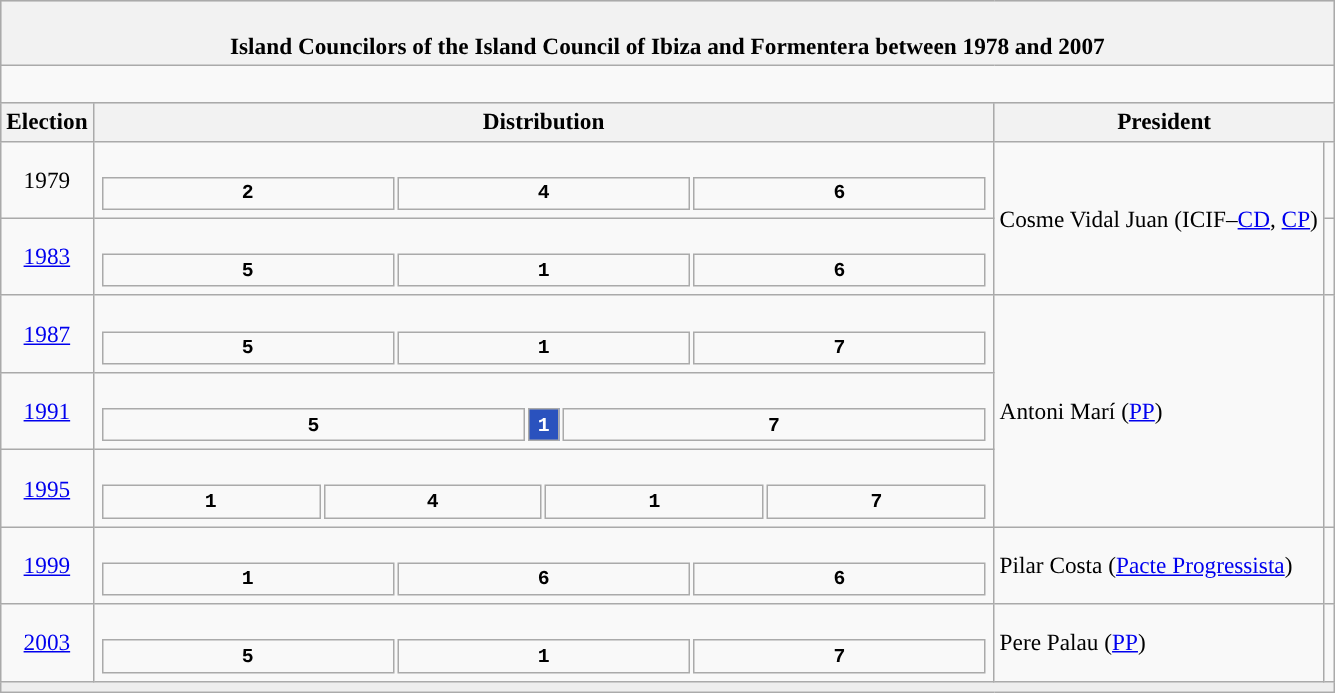<table class="wikitable" style="font-size:97%;">
<tr bgcolor="#CCCCCC">
<th colspan="4"><br>Island Councilors of the Island Council of Ibiza and Formentera between 1978 and 2007</th>
</tr>
<tr>
<td colspan="4"><br>














</td>
</tr>
<tr bgcolor="#CCCCCC">
<th>Election</th>
<th>Distribution</th>
<th colspan="2">President</th>
</tr>
<tr>
<td align="center">1979</td>
<td><br><table style="width:45em; font-size:85%; text-align:center; font-family:Courier New;">
<tr style="font-weight:bold">
<td style="background:">2</td>
<td style="background:">4</td>
<td style="background:">6</td>
</tr>
</table>
</td>
<td rowspan="2">Cosme Vidal Juan (ICIF–<a href='#'>CD</a>, <a href='#'>CP</a>)</td>
<td style="background:"></td>
</tr>
<tr>
<td align="center"><a href='#'>1983</a></td>
<td><br><table style="width:45em; font-size:85%; text-align:center; font-family:Courier New;">
<tr style="font-weight:bold">
<td style="background:">5</td>
<td style="background:">1</td>
<td style="background:">6</td>
</tr>
</table>
</td>
<td style="background:"></td>
</tr>
<tr>
<td align="center"><a href='#'>1987</a></td>
<td><br><table style="width:45em; font-size:85%; text-align:center; font-family:Courier New;">
<tr style="font-weight:bold">
<td style="background:">5</td>
<td style="background:">1</td>
<td style="background:">7</td>
</tr>
</table>
</td>
<td rowspan="3">Antoni Marí (<a href='#'>PP</a>)</td>
<td rowspan="3" style="background:"></td>
</tr>
<tr>
<td align="center"><a href='#'>1991</a></td>
<td><br><table style="width:45em; font-size:85%; text-align:center; font-family:Courier New;">
<tr style="font-weight:bold">
<td style="background:">5</td>
<td style="background:#2A52BE; width:1em; color:white;">1</td>
<td style="background:">7</td>
</tr>
</table>
</td>
</tr>
<tr>
<td align="center"><a href='#'>1995</a></td>
<td><br><table style="width:45em; font-size:85%; text-align:center; font-family:Courier New;">
<tr style="font-weight:bold">
<td style="background:">1</td>
<td style="background:">4</td>
<td style="background:">1</td>
<td style="background:">7</td>
</tr>
</table>
</td>
</tr>
<tr>
<td align="center"><a href='#'>1999</a></td>
<td><br><table style="width:45em; font-size:85%; text-align:center; font-family:Courier New;">
<tr style="font-weight:bold">
<td style="background:">1</td>
<td style="background:">6</td>
<td style="background:">6</td>
</tr>
</table>
</td>
<td>Pilar Costa (<a href='#'>Pacte Progressista</a>)</td>
<td style="background:"></td>
</tr>
<tr>
<td align="center"><a href='#'>2003</a></td>
<td><br><table style="width:45em; font-size:85%; text-align:center; font-family:Courier New;">
<tr style="font-weight:bold">
<td style="background:">5</td>
<td style="background:">1</td>
<td style="background:">7</td>
</tr>
</table>
</td>
<td>Pere Palau (<a href='#'>PP</a>)</td>
<td style="background:"></td>
</tr>
<tr>
<td colspan="4" style="background:#EEEEEE; text-align:center;"></td>
</tr>
</table>
